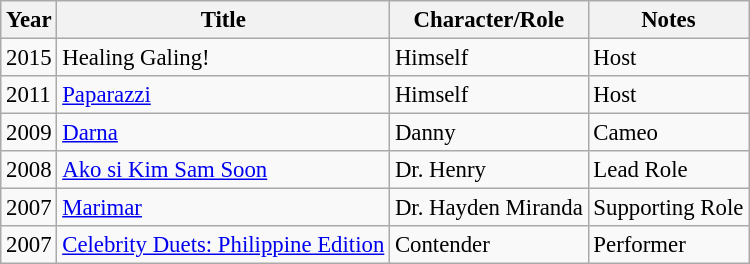<table class="wikitable" style="font-size:95%;">
<tr>
<th>Year</th>
<th>Title</th>
<th>Character/Role</th>
<th>Notes</th>
</tr>
<tr>
<td>2015</td>
<td>Healing Galing!</td>
<td>Himself</td>
<td>Host</td>
</tr>
<tr>
<td>2011</td>
<td><a href='#'>Paparazzi</a></td>
<td>Himself</td>
<td>Host</td>
</tr>
<tr>
<td>2009</td>
<td><a href='#'>Darna</a></td>
<td>Danny</td>
<td>Cameo</td>
</tr>
<tr>
<td>2008</td>
<td><a href='#'>Ako si Kim Sam Soon</a></td>
<td>Dr. Henry</td>
<td>Lead Role</td>
</tr>
<tr>
<td>2007</td>
<td><a href='#'>Marimar</a></td>
<td>Dr. Hayden Miranda</td>
<td>Supporting Role</td>
</tr>
<tr>
<td>2007</td>
<td><a href='#'>Celebrity Duets: Philippine Edition</a></td>
<td>Contender</td>
<td>Performer</td>
</tr>
</table>
